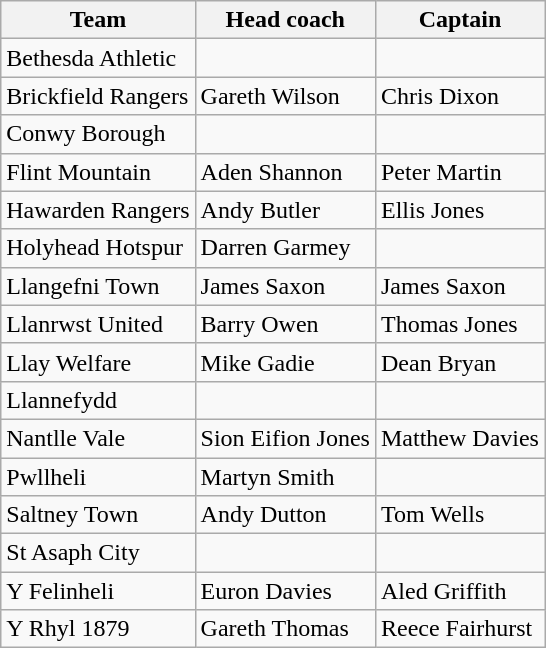<table class="wikitable sortable" style="text-align:left; margin-top:0.2em">
<tr>
<th>Team</th>
<th>Head coach</th>
<th>Captain</th>
</tr>
<tr>
<td>Bethesda Athletic</td>
<td></td>
<td></td>
</tr>
<tr>
<td>Brickfield Rangers</td>
<td> Gareth Wilson</td>
<td> Chris Dixon</td>
</tr>
<tr>
<td>Conwy Borough</td>
<td></td>
<td></td>
</tr>
<tr>
<td>Flint Mountain</td>
<td> Aden Shannon</td>
<td> Peter Martin</td>
</tr>
<tr>
<td>Hawarden Rangers</td>
<td> Andy Butler</td>
<td> Ellis Jones</td>
</tr>
<tr>
<td>Holyhead Hotspur</td>
<td>Darren Garmey</td>
<td></td>
</tr>
<tr>
<td>Llangefni Town</td>
<td> James Saxon</td>
<td> James Saxon</td>
</tr>
<tr>
<td>Llanrwst United</td>
<td> Barry Owen</td>
<td> Thomas Jones</td>
</tr>
<tr>
<td>Llay Welfare</td>
<td> Mike Gadie</td>
<td> Dean Bryan</td>
</tr>
<tr>
<td>Llannefydd</td>
<td></td>
<td></td>
</tr>
<tr>
<td>Nantlle Vale</td>
<td> Sion Eifion Jones</td>
<td> Matthew Davies</td>
</tr>
<tr>
<td>Pwllheli</td>
<td>Martyn Smith</td>
<td></td>
</tr>
<tr>
<td>Saltney Town</td>
<td> Andy Dutton</td>
<td> Tom Wells</td>
</tr>
<tr>
<td>St Asaph City</td>
<td></td>
<td></td>
</tr>
<tr>
<td>Y Felinheli</td>
<td> Euron Davies</td>
<td> Aled Griffith</td>
</tr>
<tr>
<td>Y Rhyl 1879</td>
<td> Gareth Thomas</td>
<td> Reece Fairhurst</td>
</tr>
</table>
